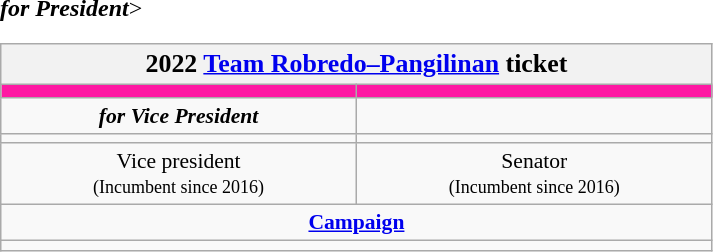<table class=wikitable style="font-size:90%; text-align:center">
<tr>
<th colspan=2><big>2022 <a href='#'>Team Robredo–Pangilinan</a> ticket</big></th>
</tr>
<tr>
<th style=" font-size:135%; background:#FE18A3; width:200px;"></th>
<th style=" font-size:135%; background:#FE18A3; width:200px;"></th>
</tr>
<tr style="color:#000; font-size:100%; background:#>
<td style="width:200px;"><strong><em>for President</em></strong></td>
<td style="width:200px;"><strong><em>for Vice President</em></strong></td>
</tr>
<tr <--Do not add a generic image here, that would be forbidden under WP:IPH-->>
<td></td>
<td></td>
</tr>
<tr>
<td style=width:16em>Vice president<br><small>(Incumbent since 2016)</small></td>
<td style=width:16em>Senator<br><small>(Incumbent since 2016)</small></td>
</tr>
<tr>
<td colspan=2><a href='#'><strong>Campaign</strong></a></td>
</tr>
<tr>
<td colspan=2></td>
</tr>
</table>
